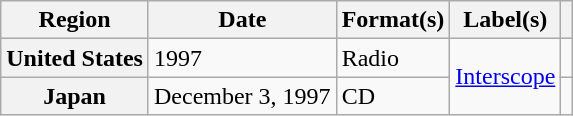<table class="wikitable plainrowheaders">
<tr>
<th scope="col">Region</th>
<th scope="col">Date</th>
<th scope="col">Format(s)</th>
<th scope="col">Label(s)</th>
<th scope="col"></th>
</tr>
<tr>
<th scope="row">United States</th>
<td>1997</td>
<td>Radio</td>
<td rowspan="2"><a href='#'>Interscope</a></td>
<td></td>
</tr>
<tr>
<th scope="row">Japan</th>
<td>December 3, 1997</td>
<td>CD</td>
<td></td>
</tr>
</table>
